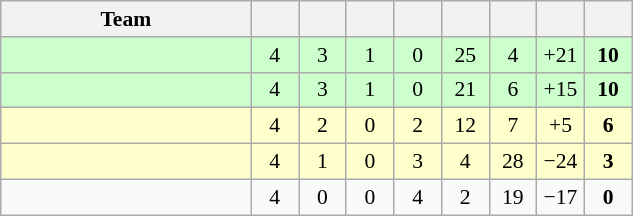<table class="wikitable" style="text-align: center; font-size:90% ">
<tr>
<th width=160>Team</th>
<th width=25></th>
<th width=25></th>
<th width=25></th>
<th width=25></th>
<th width=25></th>
<th width=25></th>
<th width=25></th>
<th width=25></th>
</tr>
<tr bgcolor=ccffcc>
<td align=left></td>
<td>4</td>
<td>3</td>
<td>1</td>
<td>0</td>
<td>25</td>
<td>4</td>
<td>+21</td>
<td><strong>10</strong></td>
</tr>
<tr bgcolor=ccffcc>
<td align=left></td>
<td>4</td>
<td>3</td>
<td>1</td>
<td>0</td>
<td>21</td>
<td>6</td>
<td>+15</td>
<td><strong>10</strong></td>
</tr>
<tr bgcolor="#ffffcc">
<td align=left></td>
<td>4</td>
<td>2</td>
<td>0</td>
<td>2</td>
<td>12</td>
<td>7</td>
<td>+5</td>
<td><strong>6</strong></td>
</tr>
<tr bgcolor="#ffffcc">
<td align=left></td>
<td>4</td>
<td>1</td>
<td>0</td>
<td>3</td>
<td>4</td>
<td>28</td>
<td>−24</td>
<td><strong>3</strong></td>
</tr>
<tr>
<td align=left></td>
<td>4</td>
<td>0</td>
<td>0</td>
<td>4</td>
<td>2</td>
<td>19</td>
<td>−17</td>
<td><strong>0</strong></td>
</tr>
</table>
